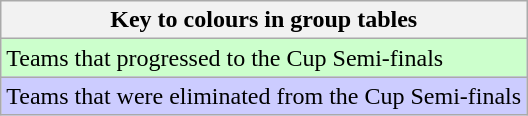<table class="wikitable">
<tr>
<th>Key to colours in group tables</th>
</tr>
<tr bgcolor=#ccffcc>
<td>Teams that progressed to the Cup Semi-finals</td>
</tr>
<tr bgcolor=#ccccff>
<td>Teams that were eliminated from the Cup Semi-finals</td>
</tr>
</table>
